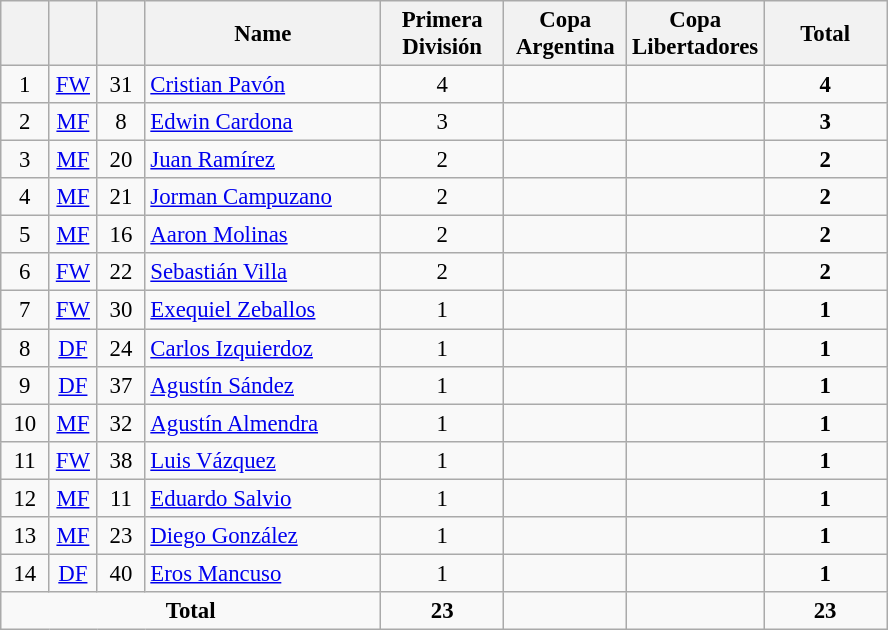<table class="wikitable sortable" style="font-size: 95%; text-align: center;">
<tr>
<th width=25></th>
<th width=25></th>
<th width=25></th>
<th width=150>Name</th>
<th width= 75>Primera División</th>
<th width= 75>Copa Argentina</th>
<th width= 75>Copa Libertadores</th>
<th width= 75>Total</th>
</tr>
<tr>
<td>1</td>
<td><a href='#'>FW</a></td>
<td>31</td>
<td align=left> <a href='#'>Cristian Pavón</a></td>
<td>4</td>
<td></td>
<td></td>
<td><strong>4</strong></td>
</tr>
<tr>
<td>2</td>
<td><a href='#'>MF</a></td>
<td>8</td>
<td align=left> <a href='#'>Edwin Cardona</a></td>
<td>3</td>
<td></td>
<td></td>
<td><strong>3</strong></td>
</tr>
<tr>
<td>3</td>
<td><a href='#'>MF</a></td>
<td>20</td>
<td align=left> <a href='#'>Juan Ramírez</a></td>
<td>2</td>
<td></td>
<td></td>
<td><strong>2</strong></td>
</tr>
<tr>
<td>4</td>
<td><a href='#'>MF</a></td>
<td>21</td>
<td align=left> <a href='#'>Jorman Campuzano</a></td>
<td>2</td>
<td></td>
<td></td>
<td><strong>2</strong></td>
</tr>
<tr>
<td>5</td>
<td><a href='#'>MF</a></td>
<td>16</td>
<td align=left> <a href='#'>Aaron Molinas</a></td>
<td>2</td>
<td></td>
<td></td>
<td><strong>2</strong></td>
</tr>
<tr>
<td>6</td>
<td><a href='#'>FW</a></td>
<td>22</td>
<td align=left> <a href='#'>Sebastián Villa</a></td>
<td>2</td>
<td></td>
<td></td>
<td><strong>2</strong></td>
</tr>
<tr>
<td>7</td>
<td><a href='#'>FW</a></td>
<td>30</td>
<td align=left> <a href='#'>Exequiel Zeballos</a></td>
<td>1</td>
<td></td>
<td></td>
<td><strong>1</strong></td>
</tr>
<tr>
<td>8</td>
<td><a href='#'>DF</a></td>
<td>24</td>
<td align=left> <a href='#'>Carlos Izquierdoz</a></td>
<td>1</td>
<td></td>
<td></td>
<td><strong>1</strong></td>
</tr>
<tr>
<td>9</td>
<td><a href='#'>DF</a></td>
<td>37</td>
<td align=left> <a href='#'>Agustín Sández</a></td>
<td>1</td>
<td></td>
<td></td>
<td><strong>1</strong></td>
</tr>
<tr>
<td>10</td>
<td><a href='#'>MF</a></td>
<td>32</td>
<td align=left> <a href='#'>Agustín Almendra</a></td>
<td>1</td>
<td></td>
<td></td>
<td><strong>1</strong></td>
</tr>
<tr>
<td>11</td>
<td><a href='#'>FW</a></td>
<td>38</td>
<td align=left> <a href='#'>Luis Vázquez</a></td>
<td>1</td>
<td></td>
<td></td>
<td><strong>1</strong></td>
</tr>
<tr>
<td>12</td>
<td><a href='#'>MF</a></td>
<td>11</td>
<td align=left> <a href='#'>Eduardo Salvio</a></td>
<td>1</td>
<td></td>
<td></td>
<td><strong>1</strong></td>
</tr>
<tr>
<td>13</td>
<td><a href='#'>MF</a></td>
<td>23</td>
<td align=left> <a href='#'>Diego González</a></td>
<td>1</td>
<td></td>
<td></td>
<td><strong>1</strong></td>
</tr>
<tr>
<td>14</td>
<td><a href='#'>DF</a></td>
<td>40</td>
<td align=left> <a href='#'>Eros Mancuso</a></td>
<td>1</td>
<td></td>
<td></td>
<td><strong>1</strong></td>
</tr>
<tr align=center>
<td colspan=4><strong>Total</strong></td>
<td><strong>23</strong></td>
<td><strong> </strong></td>
<td><strong> </strong></td>
<td><strong>23</strong></td>
</tr>
</table>
